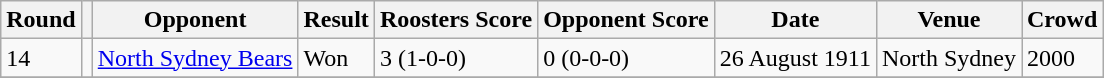<table class="wikitable" style="text-align:left;">
<tr>
<th>Round</th>
<th></th>
<th>Opponent</th>
<th>Result</th>
<th>Roosters Score</th>
<th>Opponent Score</th>
<th>Date</th>
<th>Venue</th>
<th>Crowd</th>
</tr>
<tr>
<td>14</td>
<td></td>
<td><a href='#'>North Sydney Bears</a></td>
<td>Won</td>
<td>3 (1-0-0)</td>
<td>0 (0-0-0)</td>
<td>26 August 1911</td>
<td>North Sydney</td>
<td>2000</td>
</tr>
<tr>
</tr>
</table>
